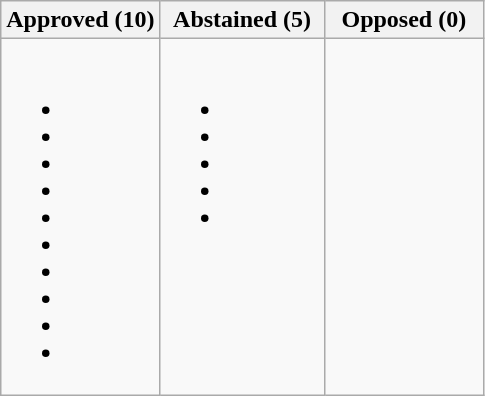<table class=wikitable>
<tr>
<th width="33%">Approved (10)</th>
<th width="34%">Abstained (5)</th>
<th width="33%">Opposed (0)</th>
</tr>
<tr valign=top>
<td><br><ul><li></li><li></li><li><strong></strong></li><li></li><li></li><li></li><li></li><li></li><li><strong></strong></li><li><strong></strong></li></ul></td>
<td><br><ul><li><strong></strong></li><li></li><li></li><li></li><li><strong></strong></li></ul></td>
<td></td>
</tr>
</table>
